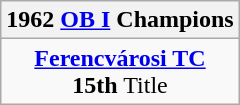<table class="wikitable" style="text-align: center; margin: 0 auto;">
<tr>
<th>1962 <a href='#'>OB I</a> Champions</th>
</tr>
<tr>
<td><strong><a href='#'>Ferencvárosi TC</a></strong><br><strong>15th</strong> Title</td>
</tr>
</table>
